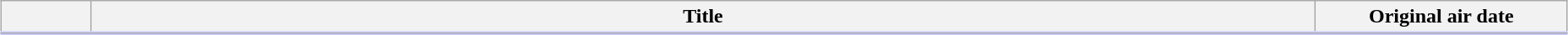<table class="plainrowheaders wikitable" style="width:98%; margin:auto; background:#FFF;">
<tr style="border-bottom: 3px solid #CCF;">
<th style="width:4em;"></th>
<th>Title</th>
<th style="width:12em;">Original air date</th>
</tr>
<tr>
</tr>
</table>
